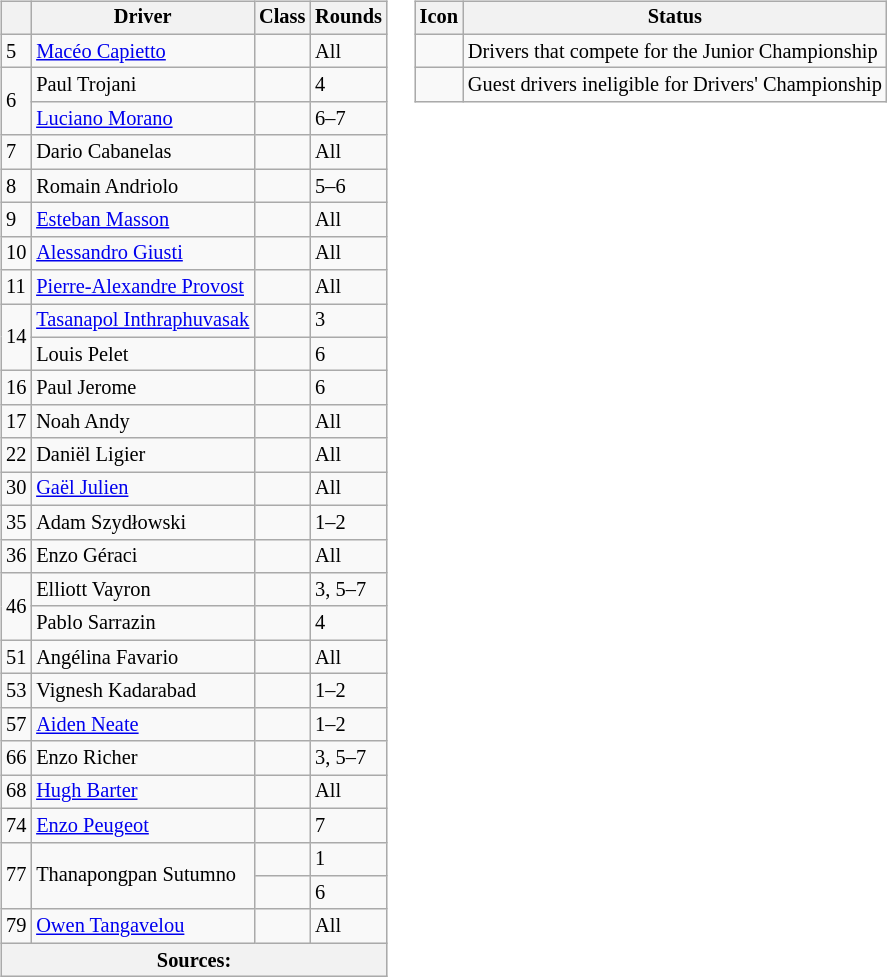<table>
<tr>
<td><br><table class="wikitable" style="font-size: 85%">
<tr>
<th></th>
<th>Driver</th>
<th>Class</th>
<th>Rounds</th>
</tr>
<tr>
<td>5</td>
<td> <a href='#'>Macéo Capietto</a></td>
<td></td>
<td>All</td>
</tr>
<tr>
<td rowspan=2>6</td>
<td> Paul Trojani</td>
<td style="text-align:center"></td>
<td>4</td>
</tr>
<tr>
<td> <a href='#'>Luciano Morano</a></td>
<td style="text-align:center"></td>
<td>6–7</td>
</tr>
<tr>
<td>7</td>
<td> Dario Cabanelas</td>
<td style="text-align:center"></td>
<td>All</td>
</tr>
<tr>
<td>8</td>
<td> Romain Andriolo</td>
<td style="text-align:center"></td>
<td>5–6</td>
</tr>
<tr>
<td>9</td>
<td> <a href='#'>Esteban Masson</a></td>
<td></td>
<td>All</td>
</tr>
<tr>
<td>10</td>
<td> <a href='#'>Alessandro Giusti</a></td>
<td style="text-align:center"></td>
<td>All</td>
</tr>
<tr>
<td>11</td>
<td> <a href='#'>Pierre-Alexandre Provost</a></td>
<td style="text-align:center"></td>
<td>All</td>
</tr>
<tr>
<td rowspan=2>14</td>
<td nowrap> <a href='#'>Tasanapol Inthraphuvasak</a></td>
<td style="text-align:center"></td>
<td>3</td>
</tr>
<tr>
<td> Louis Pelet</td>
<td style="text-align:center"></td>
<td>6</td>
</tr>
<tr>
<td>16</td>
<td> Paul Jerome</td>
<td style="text-align:center"></td>
<td>6</td>
</tr>
<tr>
<td>17</td>
<td> Noah Andy</td>
<td></td>
<td>All</td>
</tr>
<tr>
<td>22</td>
<td> Daniël Ligier</td>
<td></td>
<td>All</td>
</tr>
<tr>
<td>30</td>
<td> <a href='#'>Gaël Julien</a></td>
<td></td>
<td>All</td>
</tr>
<tr>
<td>35</td>
<td> Adam Szydłowski</td>
<td></td>
<td>1–2</td>
</tr>
<tr>
<td>36</td>
<td> Enzo Géraci</td>
<td style="text-align:center"></td>
<td>All</td>
</tr>
<tr>
<td rowspan=2>46</td>
<td> Elliott Vayron</td>
<td style="text-align:center"></td>
<td>3, 5–7</td>
</tr>
<tr>
<td> Pablo Sarrazin</td>
<td style="text-align:center"></td>
<td>4</td>
</tr>
<tr>
<td>51</td>
<td> Angélina Favario</td>
<td></td>
<td>All</td>
</tr>
<tr>
<td>53</td>
<td> Vignesh Kadarabad</td>
<td></td>
<td>1–2</td>
</tr>
<tr>
<td>57</td>
<td> <a href='#'>Aiden Neate</a></td>
<td style="text-align:center"></td>
<td>1–2</td>
</tr>
<tr>
<td>66</td>
<td> Enzo Richer</td>
<td style="text-align:center"></td>
<td>3, 5–7</td>
</tr>
<tr>
<td>68</td>
<td> <a href='#'>Hugh Barter</a></td>
<td></td>
<td>All</td>
</tr>
<tr>
<td>74</td>
<td> <a href='#'>Enzo Peugeot</a></td>
<td style="text-align:center"></td>
<td>7</td>
</tr>
<tr>
<td rowspan=2>77</td>
<td rowspan=2> Thanapongpan Sutumno</td>
<td></td>
<td>1</td>
</tr>
<tr>
<td style="text-align:center"></td>
<td>6</td>
</tr>
<tr>
<td>79</td>
<td> <a href='#'>Owen Tangavelou</a></td>
<td></td>
<td>All</td>
</tr>
<tr>
<th colspan=4>Sources:</th>
</tr>
</table>
</td>
<td style="vertical-align:top"><br><table class="wikitable" style="font-size: 85%">
<tr>
<th>Icon</th>
<th>Status</th>
</tr>
<tr>
<td style="text-align:center"></td>
<td>Drivers that compete for the Junior Championship</td>
</tr>
<tr>
<td style="text-align:center"></td>
<td>Guest drivers ineligible for Drivers' Championship</td>
</tr>
</table>
</td>
</tr>
</table>
